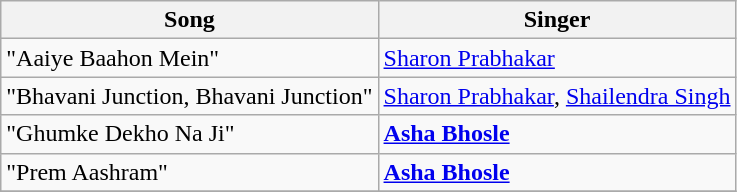<table class="wikitable">
<tr>
<th>Song</th>
<th>Singer</th>
</tr>
<tr>
<td>"Aaiye Baahon Mein"</td>
<td><a href='#'>Sharon Prabhakar</a></td>
</tr>
<tr>
<td>"Bhavani Junction, Bhavani Junction"</td>
<td><a href='#'>Sharon Prabhakar</a>, <a href='#'>Shailendra Singh</a></td>
</tr>
<tr>
<td>"Ghumke Dekho Na Ji"</td>
<td><strong><a href='#'>Asha Bhosle</a></strong></td>
</tr>
<tr>
<td>"Prem Aashram"</td>
<td><strong><a href='#'>Asha Bhosle</a></strong></td>
</tr>
<tr>
</tr>
</table>
